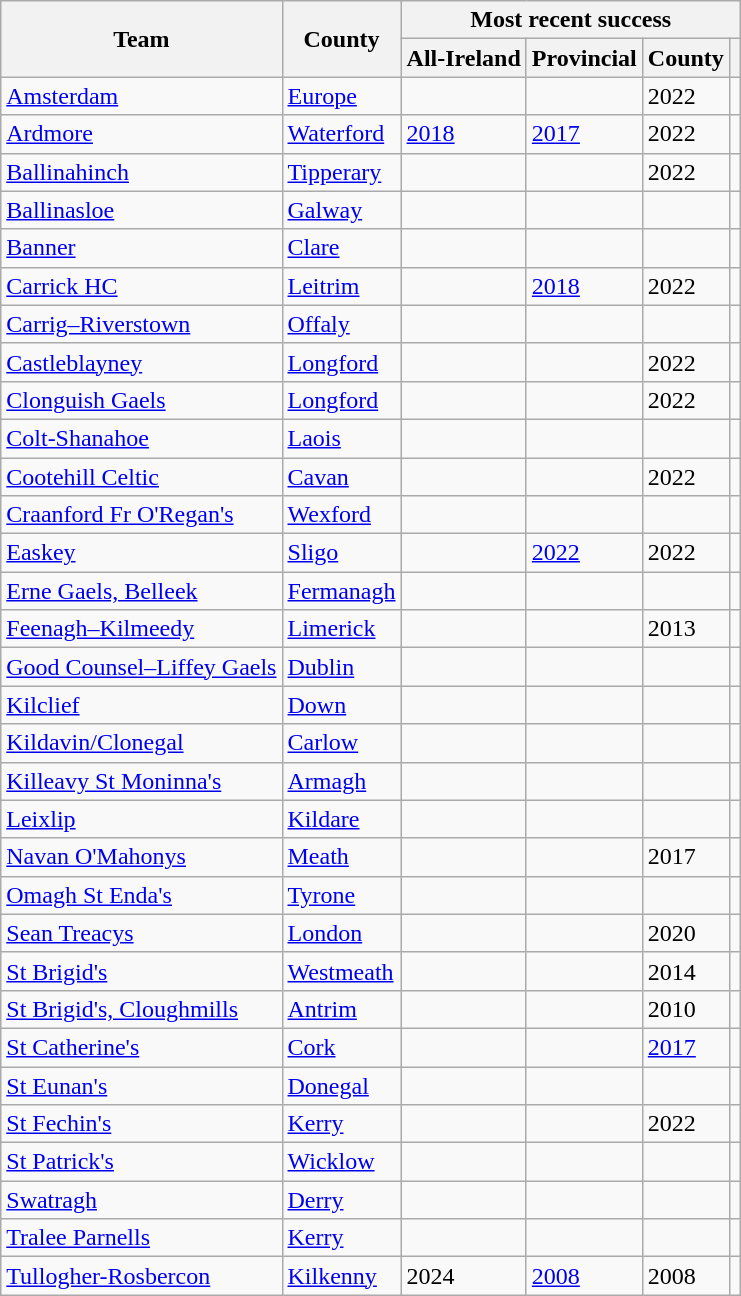<table class="wikitable sortable">
<tr>
<th rowspan="2">Team</th>
<th rowspan="2">County</th>
<th colspan="4">Most recent success</th>
</tr>
<tr>
<th>All-Ireland</th>
<th>Provincial</th>
<th>County</th>
<th></th>
</tr>
<tr>
<td> <a href='#'>Amsterdam</a></td>
<td><a href='#'>Europe</a></td>
<td></td>
<td></td>
<td>2022</td>
<td></td>
</tr>
<tr>
<td> <a href='#'>Ardmore</a></td>
<td><a href='#'>Waterford</a></td>
<td><a href='#'>2018</a></td>
<td><a href='#'>2017</a></td>
<td>2022</td>
<td></td>
</tr>
<tr>
<td> <a href='#'>Ballinahinch</a></td>
<td><a href='#'>Tipperary</a></td>
<td></td>
<td></td>
<td>2022</td>
<td></td>
</tr>
<tr>
<td> <a href='#'>Ballinasloe</a></td>
<td><a href='#'>Galway</a></td>
<td></td>
<td></td>
<td></td>
<td></td>
</tr>
<tr>
<td> <a href='#'>Banner</a></td>
<td><a href='#'>Clare</a></td>
<td></td>
<td></td>
<td></td>
<td></td>
</tr>
<tr>
<td> <a href='#'>Carrick HC</a></td>
<td><a href='#'>Leitrim</a></td>
<td></td>
<td><a href='#'>2018</a></td>
<td>2022</td>
<td></td>
</tr>
<tr>
<td> <a href='#'>Carrig–Riverstown</a></td>
<td><a href='#'>Offaly</a></td>
<td></td>
<td></td>
<td></td>
<td></td>
</tr>
<tr>
<td> <a href='#'>Castleblayney</a></td>
<td><a href='#'>Longford</a></td>
<td></td>
<td></td>
<td>2022</td>
<td></td>
</tr>
<tr>
<td> <a href='#'>Clonguish Gaels</a></td>
<td><a href='#'>Longford</a></td>
<td></td>
<td></td>
<td>2022</td>
<td></td>
</tr>
<tr>
<td> <a href='#'>Colt-Shanahoe</a></td>
<td><a href='#'>Laois</a></td>
<td></td>
<td></td>
<td></td>
<td></td>
</tr>
<tr>
<td> <a href='#'>Cootehill Celtic</a></td>
<td><a href='#'>Cavan</a></td>
<td></td>
<td></td>
<td>2022</td>
<td></td>
</tr>
<tr>
<td> <a href='#'>Craanford Fr O'Regan's</a></td>
<td><a href='#'>Wexford</a></td>
<td></td>
<td></td>
<td></td>
<td></td>
</tr>
<tr>
<td> <a href='#'>Easkey</a></td>
<td><a href='#'>Sligo</a></td>
<td></td>
<td><a href='#'>2022</a></td>
<td>2022</td>
<td></td>
</tr>
<tr>
<td> <a href='#'>Erne Gaels, Belleek</a></td>
<td><a href='#'>Fermanagh</a></td>
<td></td>
<td></td>
<td></td>
<td></td>
</tr>
<tr>
<td> <a href='#'>Feenagh–Kilmeedy</a></td>
<td><a href='#'>Limerick</a></td>
<td></td>
<td></td>
<td>2013</td>
<td></td>
</tr>
<tr>
<td> <a href='#'>Good Counsel–Liffey Gaels</a></td>
<td><a href='#'>Dublin</a></td>
<td></td>
<td></td>
<td></td>
<td></td>
</tr>
<tr>
<td> <a href='#'>Kilclief</a></td>
<td><a href='#'>Down</a></td>
<td></td>
<td></td>
<td></td>
<td></td>
</tr>
<tr>
<td> <a href='#'>Kildavin/Clonegal</a></td>
<td><a href='#'>Carlow</a></td>
<td></td>
<td></td>
<td></td>
<td></td>
</tr>
<tr>
<td> <a href='#'>Killeavy St Moninna's</a></td>
<td><a href='#'>Armagh</a></td>
<td></td>
<td></td>
<td></td>
<td></td>
</tr>
<tr>
<td> <a href='#'>Leixlip</a></td>
<td><a href='#'>Kildare</a></td>
<td></td>
<td></td>
<td></td>
<td></td>
</tr>
<tr>
<td> <a href='#'>Navan O'Mahonys</a></td>
<td><a href='#'>Meath</a></td>
<td></td>
<td></td>
<td>2017</td>
<td></td>
</tr>
<tr>
<td> <a href='#'>Omagh St Enda's</a></td>
<td><a href='#'>Tyrone</a></td>
<td></td>
<td></td>
<td></td>
<td></td>
</tr>
<tr>
<td> <a href='#'>Sean Treacys</a></td>
<td><a href='#'>London</a></td>
<td></td>
<td></td>
<td>2020</td>
<td></td>
</tr>
<tr>
<td> <a href='#'>St Brigid's</a></td>
<td><a href='#'>Westmeath</a></td>
<td></td>
<td></td>
<td>2014</td>
<td></td>
</tr>
<tr>
<td> <a href='#'>St Brigid's, Cloughmills</a></td>
<td><a href='#'>Antrim</a></td>
<td></td>
<td></td>
<td>2010</td>
<td></td>
</tr>
<tr>
<td> <a href='#'>St Catherine's</a></td>
<td><a href='#'>Cork</a></td>
<td></td>
<td></td>
<td><a href='#'>2017</a></td>
<td></td>
</tr>
<tr>
<td> <a href='#'>St Eunan's</a></td>
<td><a href='#'>Donegal</a></td>
<td></td>
<td></td>
<td></td>
<td></td>
</tr>
<tr>
<td> <a href='#'>St Fechin's</a></td>
<td><a href='#'>Kerry</a></td>
<td></td>
<td></td>
<td>2022</td>
<td></td>
</tr>
<tr>
<td> <a href='#'>St Patrick's</a></td>
<td><a href='#'>Wicklow</a></td>
<td></td>
<td></td>
<td></td>
<td></td>
</tr>
<tr>
<td> <a href='#'>Swatragh</a></td>
<td><a href='#'>Derry</a></td>
<td></td>
<td></td>
<td></td>
<td></td>
</tr>
<tr>
<td> <a href='#'>Tralee Parnells</a></td>
<td><a href='#'>Kerry</a></td>
<td></td>
<td></td>
<td></td>
<td></td>
</tr>
<tr>
<td> <a href='#'>Tullogher-Rosbercon</a></td>
<td><a href='#'>Kilkenny</a></td>
<td>2024</td>
<td><a href='#'>2008</a></td>
<td>2008</td>
<td></td>
</tr>
</table>
